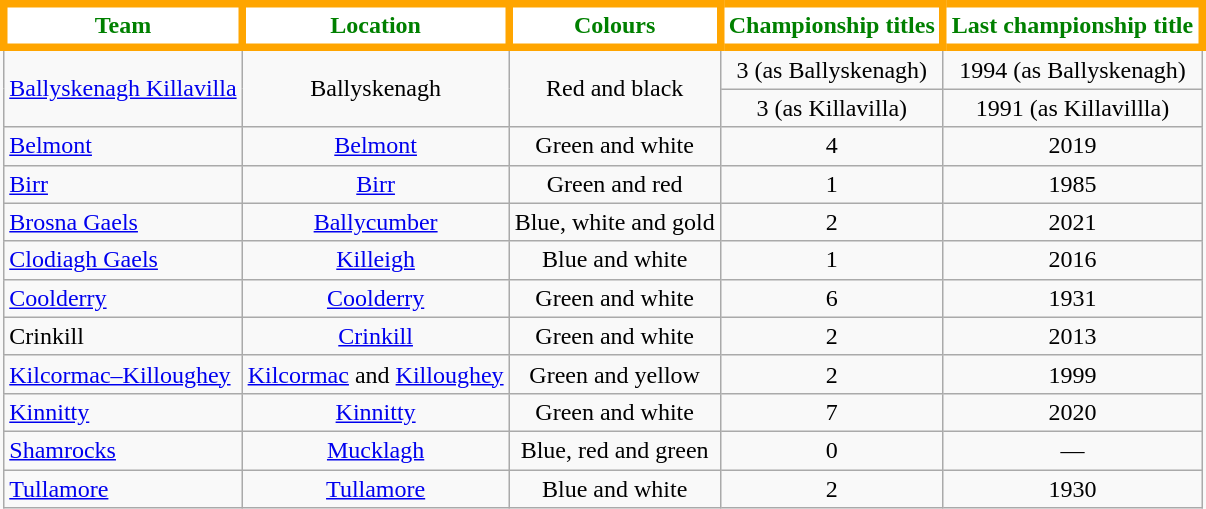<table class="wikitable sortable" style="text-align:center">
<tr>
<th style="background:white;color:green;border:5px solid orange">Team</th>
<th style="background:white;color:green;border:5px solid orange">Location</th>
<th style="background:white;color:green;border:5px solid orange">Colours</th>
<th style="background:white;color:green;border:5px solid orange">Championship titles</th>
<th style="background:white;color:green;border:5px solid orange">Last championship title</th>
</tr>
<tr>
<td rowspan="2" style="text-align:left"> <a href='#'>Ballyskenagh Killavilla</a></td>
<td rowspan="2">Ballyskenagh</td>
<td rowspan="2">Red and black</td>
<td>3 (as Ballyskenagh)</td>
<td>1994 (as Ballyskenagh)</td>
</tr>
<tr>
<td>3 (as Killavilla)</td>
<td>1991 (as Killavillla)</td>
</tr>
<tr>
<td style="text-align:left"> <a href='#'>Belmont</a></td>
<td><a href='#'>Belmont</a></td>
<td>Green and white</td>
<td>4</td>
<td>2019</td>
</tr>
<tr>
<td style="text-align:left"> <a href='#'>Birr</a></td>
<td><a href='#'>Birr</a></td>
<td>Green and red</td>
<td>1</td>
<td>1985</td>
</tr>
<tr>
<td style="text-align:left"> <a href='#'>Brosna Gaels</a></td>
<td><a href='#'>Ballycumber</a></td>
<td>Blue, white and gold</td>
<td>2</td>
<td>2021</td>
</tr>
<tr>
<td style="text-align:left"> <a href='#'>Clodiagh Gaels</a></td>
<td><a href='#'>Killeigh</a></td>
<td>Blue and white</td>
<td>1</td>
<td>2016</td>
</tr>
<tr>
<td style="text-align:left"> <a href='#'>Coolderry</a></td>
<td><a href='#'>Coolderry</a></td>
<td>Green and white</td>
<td>6</td>
<td>1931</td>
</tr>
<tr>
<td style="text-align:left"> Crinkill</td>
<td><a href='#'>Crinkill</a></td>
<td>Green and white</td>
<td>2</td>
<td>2013</td>
</tr>
<tr>
<td style="text-align:left"> <a href='#'>Kilcormac–Killoughey</a></td>
<td><a href='#'>Kilcormac</a> and <a href='#'>Killoughey</a></td>
<td>Green and yellow</td>
<td>2</td>
<td>1999</td>
</tr>
<tr>
<td style="text-align:left"> <a href='#'>Kinnitty</a></td>
<td><a href='#'>Kinnitty</a></td>
<td>Green and white</td>
<td>7</td>
<td>2020</td>
</tr>
<tr>
<td style="text-align:left"> <a href='#'>Shamrocks</a></td>
<td><a href='#'>Mucklagh</a></td>
<td>Blue, red and green</td>
<td>0</td>
<td>—</td>
</tr>
<tr>
<td style="text-align:left"> <a href='#'>Tullamore</a></td>
<td><a href='#'>Tullamore</a></td>
<td>Blue and white</td>
<td>2</td>
<td>1930</td>
</tr>
</table>
